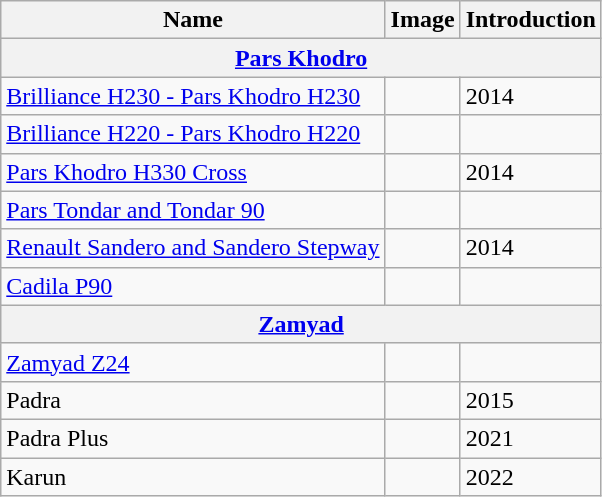<table class="wikitable">
<tr>
<th>Name</th>
<th>Image</th>
<th>Introduction</th>
</tr>
<tr>
<th colspan="3"><a href='#'>Pars Khodro</a></th>
</tr>
<tr>
<td><a href='#'>Brilliance H230 - Pars Khodro H230</a></td>
<td></td>
<td>2014</td>
</tr>
<tr>
<td><a href='#'>Brilliance H220 - Pars Khodro H220</a></td>
<td></td>
<td></td>
</tr>
<tr>
<td><a href='#'>Pars Khodro H330 Cross</a></td>
<td></td>
<td>2014</td>
</tr>
<tr>
<td><a href='#'>Pars Tondar and Tondar 90</a></td>
<td></td>
<td></td>
</tr>
<tr>
<td><a href='#'>Renault Sandero and Sandero Stepway</a></td>
<td></td>
<td>2014</td>
</tr>
<tr>
<td><a href='#'>Cadila P90</a></td>
<td></td>
<td></td>
</tr>
<tr>
<th colspan="3"><a href='#'>Zamyad</a></th>
</tr>
<tr>
<td><a href='#'>Zamyad Z24</a></td>
<td></td>
<td></td>
</tr>
<tr>
<td>Padra</td>
<td></td>
<td>2015</td>
</tr>
<tr>
<td>Padra Plus</td>
<td></td>
<td>2021</td>
</tr>
<tr>
<td>Karun</td>
<td></td>
<td>2022</td>
</tr>
</table>
